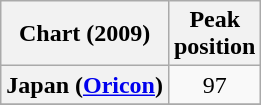<table class="wikitable plainrowheaders" style="text-align:center">
<tr>
<th scope="col">Chart (2009)</th>
<th scope="col">Peak<br>position</th>
</tr>
<tr>
<th scope="row">Japan (<a href='#'>Oricon</a>)</th>
<td>97</td>
</tr>
<tr>
</tr>
</table>
